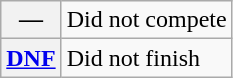<table class="wikitable">
<tr>
<th scope="row">—</th>
<td>Did not compete</td>
</tr>
<tr>
<th scope="row"><a href='#'>DNF</a></th>
<td>Did not finish</td>
</tr>
</table>
